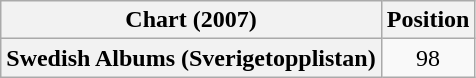<table class="wikitable plainrowheaders" style="text-align:center">
<tr>
<th scope="col">Chart (2007)</th>
<th scope="col">Position</th>
</tr>
<tr>
<th scope="row">Swedish Albums (Sverigetopplistan)</th>
<td>98</td>
</tr>
</table>
